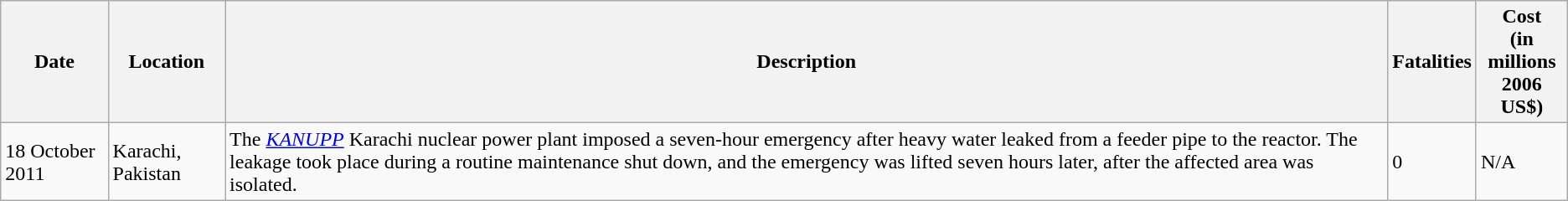<table class="wikitable sortable">
<tr>
<th>Date</th>
<th>Location</th>
<th>Description</th>
<th>Fatalities</th>
<th>Cost <br> (in millions <br> 2006 US$)</th>
</tr>
<tr>
<td>18 October 2011</td>
<td>Karachi, Pakistan</td>
<td>The <em><a href='#'>KANUPP</a></em> Karachi nuclear power plant imposed a seven-hour emergency after heavy water leaked from a feeder pipe to the reactor. The leakage took place during a routine maintenance shut down, and the emergency was lifted seven hours later, after the affected area was isolated.</td>
<td>0</td>
<td>N/A</td>
</tr>
</table>
